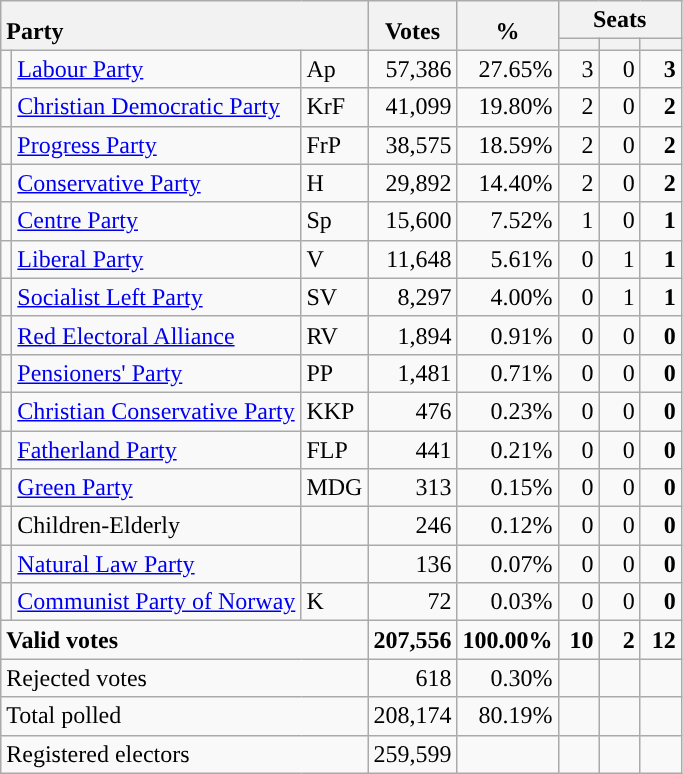<table class="wikitable" border="1" style="text-align:right;">
<tr>
<th style="text-align:left;" valign=bottom rowspan=2 colspan=3>Party</th>
<th align=center valign=bottom rowspan=2 width="50">Votes</th>
<th align=center valign=bottom rowspan=2 width="50">%</th>
<th colspan=3>Seats</th>
</tr>
<tr>
<th align=center valign=bottom width="20"><small></small></th>
<th align=center valign=bottom width="20"><small><a href='#'></a></small></th>
<th align=center valign=bottom width="20"><small></small></th>
</tr>
<tr>
<td style="color:inherit;background:"></td>
<td align=left><a href='#'>Labour Party</a></td>
<td align=left>Ap</td>
<td>57,386</td>
<td>27.65%</td>
<td>3</td>
<td>0</td>
<td><strong>3</strong></td>
</tr>
<tr>
<td style="color:inherit;background:"></td>
<td align=left><a href='#'>Christian Democratic Party</a></td>
<td align=left>KrF</td>
<td>41,099</td>
<td>19.80%</td>
<td>2</td>
<td>0</td>
<td><strong>2</strong></td>
</tr>
<tr>
<td style="color:inherit;background:"></td>
<td align=left><a href='#'>Progress Party</a></td>
<td align=left>FrP</td>
<td>38,575</td>
<td>18.59%</td>
<td>2</td>
<td>0</td>
<td><strong>2</strong></td>
</tr>
<tr>
<td style="color:inherit;background:"></td>
<td align=left><a href='#'>Conservative Party</a></td>
<td align=left>H</td>
<td>29,892</td>
<td>14.40%</td>
<td>2</td>
<td>0</td>
<td><strong>2</strong></td>
</tr>
<tr>
<td style="color:inherit;background:"></td>
<td align=left><a href='#'>Centre Party</a></td>
<td align=left>Sp</td>
<td>15,600</td>
<td>7.52%</td>
<td>1</td>
<td>0</td>
<td><strong>1</strong></td>
</tr>
<tr>
<td style="color:inherit;background:"></td>
<td align=left><a href='#'>Liberal Party</a></td>
<td align=left>V</td>
<td>11,648</td>
<td>5.61%</td>
<td>0</td>
<td>1</td>
<td><strong>1</strong></td>
</tr>
<tr>
<td style="color:inherit;background:"></td>
<td align=left><a href='#'>Socialist Left Party</a></td>
<td align=left>SV</td>
<td>8,297</td>
<td>4.00%</td>
<td>0</td>
<td>1</td>
<td><strong>1</strong></td>
</tr>
<tr>
<td style="color:inherit;background:"></td>
<td align=left><a href='#'>Red Electoral Alliance</a></td>
<td align=left>RV</td>
<td>1,894</td>
<td>0.91%</td>
<td>0</td>
<td>0</td>
<td><strong>0</strong></td>
</tr>
<tr>
<td style="color:inherit;background:"></td>
<td align=left><a href='#'>Pensioners' Party</a></td>
<td align=left>PP</td>
<td>1,481</td>
<td>0.71%</td>
<td>0</td>
<td>0</td>
<td><strong>0</strong></td>
</tr>
<tr>
<td style="color:inherit;background:"></td>
<td align=left><a href='#'>Christian Conservative Party</a></td>
<td align=left>KKP</td>
<td>476</td>
<td>0.23%</td>
<td>0</td>
<td>0</td>
<td><strong>0</strong></td>
</tr>
<tr>
<td style="color:inherit;background:"></td>
<td align=left><a href='#'>Fatherland Party</a></td>
<td align=left>FLP</td>
<td>441</td>
<td>0.21%</td>
<td>0</td>
<td>0</td>
<td><strong>0</strong></td>
</tr>
<tr>
<td style="color:inherit;background:"></td>
<td align=left><a href='#'>Green Party</a></td>
<td align=left>MDG</td>
<td>313</td>
<td>0.15%</td>
<td>0</td>
<td>0</td>
<td><strong>0</strong></td>
</tr>
<tr>
<td></td>
<td align=left>Children-Elderly</td>
<td align=left></td>
<td>246</td>
<td>0.12%</td>
<td>0</td>
<td>0</td>
<td><strong>0</strong></td>
</tr>
<tr>
<td></td>
<td align=left><a href='#'>Natural Law Party</a></td>
<td align=left></td>
<td>136</td>
<td>0.07%</td>
<td>0</td>
<td>0</td>
<td><strong>0</strong></td>
</tr>
<tr>
<td style="color:inherit;background:"></td>
<td align=left><a href='#'>Communist Party of Norway</a></td>
<td align=left>K</td>
<td>72</td>
<td>0.03%</td>
<td>0</td>
<td>0</td>
<td><strong>0</strong></td>
</tr>
<tr style="font-weight:bold">
<td align=left colspan=3>Valid votes</td>
<td>207,556</td>
<td>100.00%</td>
<td>10</td>
<td>2</td>
<td>12</td>
</tr>
<tr>
<td align=left colspan=3>Rejected votes</td>
<td>618</td>
<td>0.30%</td>
<td></td>
<td></td>
<td></td>
</tr>
<tr>
<td align=left colspan=3>Total polled</td>
<td>208,174</td>
<td>80.19%</td>
<td></td>
<td></td>
<td></td>
</tr>
<tr>
<td align=left colspan=3>Registered electors</td>
<td>259,599</td>
<td></td>
<td></td>
<td></td>
<td></td>
</tr>
</table>
